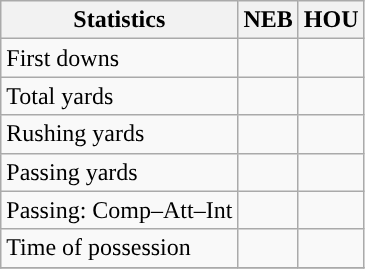<table class="wikitable" style="float: left;">
<tr>
<th>Statistics</th>
<th>NEB</th>
<th>HOU</th>
</tr>
<tr>
<td>First downs</td>
<td></td>
<td></td>
</tr>
<tr>
<td>Total yards</td>
<td></td>
<td></td>
</tr>
<tr>
<td>Rushing yards</td>
<td></td>
<td></td>
</tr>
<tr>
<td>Passing yards</td>
<td></td>
<td></td>
</tr>
<tr>
<td>Passing: Comp–Att–Int</td>
<td></td>
<td></td>
</tr>
<tr>
<td>Time of possession</td>
<td></td>
<td></td>
</tr>
<tr>
</tr>
</table>
